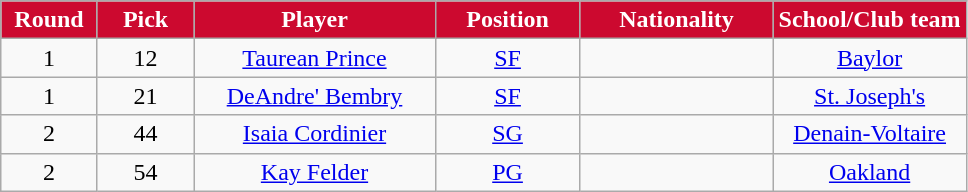<table class="wikitable sortable sortable">
<tr>
<th style="background:#cc092f; color:white" width="10%">Round</th>
<th style="background:#cc092f; color:white" width="10%">Pick</th>
<th style="background:#cc092f; color:white" width="25%">Player</th>
<th style="background:#cc092f; color:white" width="15%">Position</th>
<th style="background:#cc092f; color:white" width="20%">Nationality</th>
<th style="background:#cc092f; color:white" width="20%">School/Club team</th>
</tr>
<tr style="text-align: center">
<td>1</td>
<td>12</td>
<td><a href='#'>Taurean Prince</a></td>
<td><a href='#'>SF</a></td>
<td></td>
<td><a href='#'>Baylor</a></td>
</tr>
<tr style="text-align: center">
<td>1</td>
<td>21</td>
<td><a href='#'>DeAndre' Bembry</a></td>
<td><a href='#'>SF</a></td>
<td></td>
<td><a href='#'>St. Joseph's</a></td>
</tr>
<tr style="text-align: center">
<td>2</td>
<td>44</td>
<td><a href='#'>Isaia Cordinier</a></td>
<td><a href='#'>SG</a></td>
<td></td>
<td><a href='#'>Denain-Voltaire</a></td>
</tr>
<tr style="text-align: center">
<td>2</td>
<td>54</td>
<td><a href='#'>Kay Felder</a></td>
<td><a href='#'>PG</a></td>
<td></td>
<td><a href='#'>Oakland</a></td>
</tr>
</table>
